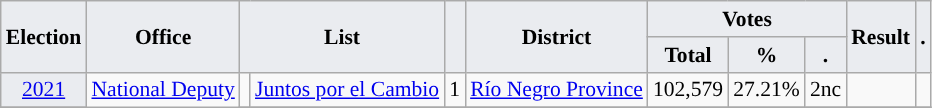<table class="wikitable" style="font-size:90%; text-align:center;">
<tr>
<th style="background-color:#EAECF0;" rowspan=2>Election</th>
<th style="background-color:#EAECF0;" rowspan=2>Office</th>
<th style="background-color:#EAECF0;" colspan=2 rowspan=2>List</th>
<th style="background-color:#EAECF0;" rowspan=2></th>
<th style="background-color:#EAECF0;" rowspan=2>District</th>
<th style="background-color:#EAECF0;" colspan=3>Votes</th>
<th style="background-color:#EAECF0;" rowspan=2>Result</th>
<th style="background-color:#EAECF0;" rowspan=2>.</th>
</tr>
<tr>
<th style="background-color:#EAECF0;">Total</th>
<th style="background-color:#EAECF0;">%</th>
<th style="background-color:#EAECF0;">.</th>
</tr>
<tr>
<td style="background-color:#EAECF0;"><a href='#'>2021</a></td>
<td rowspan="2"><a href='#'>National Deputy</a></td>
<td style="background-color:"></td>
<td><a href='#'>Juntos por el Cambio</a></td>
<td>1</td>
<td><a href='#'>Río Negro Province</a></td>
<td>102,579</td>
<td>27.21%</td>
<td>2nc</td>
<td></td>
<td></td>
</tr>
<tr>
</tr>
</table>
